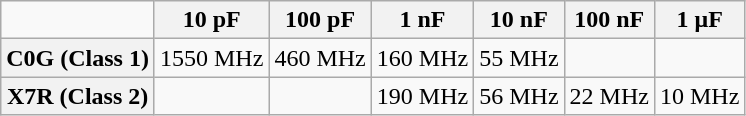<table class="wikitable">
<tr>
<td></td>
<th>10 pF</th>
<th>100 pF</th>
<th>1 nF</th>
<th>10 nF</th>
<th>100 nF</th>
<th>1 μF</th>
</tr>
<tr>
<th>C0G (Class 1)</th>
<td>1550 MHz</td>
<td>460 MHz</td>
<td>160 MHz</td>
<td>55 MHz</td>
<td></td>
<td></td>
</tr>
<tr>
<th>X7R (Class 2)</th>
<td></td>
<td></td>
<td>190 MHz</td>
<td>56 MHz</td>
<td>22 MHz</td>
<td>10 MHz</td>
</tr>
</table>
